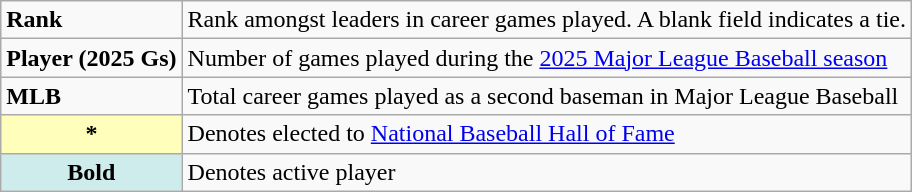<table class="wikitable" style="font-size:100%;">
<tr>
<td><strong>Rank</strong></td>
<td>Rank amongst leaders in career games played. A blank field indicates a tie.</td>
</tr>
<tr>
<td><strong>Player (2025 Gs)</strong></td>
<td>Number of games played during the <a href='#'>2025 Major League Baseball season</a></td>
</tr>
<tr>
<td><strong>MLB</strong></td>
<td>Total career games played as a second baseman in Major League Baseball</td>
</tr>
<tr>
<th scope="row" style="background-color:#ffffbb">*</th>
<td>Denotes elected to <a href='#'>National Baseball Hall of Fame</a> <br></td>
</tr>
<tr>
<th scope="row" style="background:#cfecec;"><strong>Bold</strong></th>
<td>Denotes active player<br></td>
</tr>
</table>
